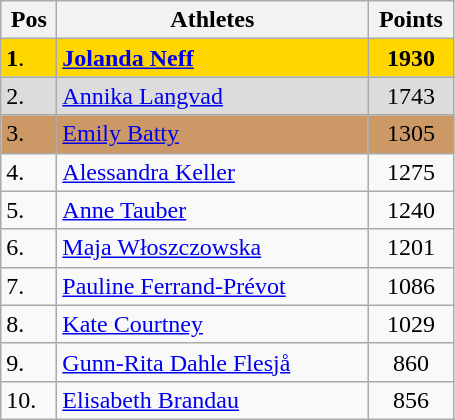<table style="background: #f9f9f9" class=wikitable>
<tr>
<th width=30>Pos</th>
<th width=200>Athletes</th>
<th width=50>Points</th>
</tr>
<tr bgcolor=gold>
<td><strong>1</strong>.</td>
<td> <strong><a href='#'>Jolanda Neff</a></strong></td>
<td align=center><strong>1930</strong></td>
</tr>
<tr bgcolor=DCDCDC>
<td>2.</td>
<td> <a href='#'>Annika Langvad</a></td>
<td align=center>1743</td>
</tr>
<tr bgcolor=CC9966>
<td>3.</td>
<td> <a href='#'>Emily Batty</a></td>
<td align=center>1305</td>
</tr>
<tr>
<td>4.</td>
<td> <a href='#'>Alessandra Keller</a></td>
<td align=center>1275</td>
</tr>
<tr>
<td>5.</td>
<td> <a href='#'>Anne Tauber</a></td>
<td align=center>1240</td>
</tr>
<tr>
<td>6.</td>
<td> <a href='#'>Maja Włoszczowska</a></td>
<td align=center>1201</td>
</tr>
<tr>
<td>7.</td>
<td> <a href='#'>Pauline Ferrand-Prévot</a></td>
<td align=center>1086</td>
</tr>
<tr>
<td>8.</td>
<td> <a href='#'>Kate Courtney</a></td>
<td align=center>1029</td>
</tr>
<tr>
<td>9.</td>
<td> <a href='#'>Gunn-Rita Dahle Flesjå</a></td>
<td align=center>860</td>
</tr>
<tr>
<td>10.</td>
<td> <a href='#'>Elisabeth Brandau</a></td>
<td align=center>856</td>
</tr>
</table>
